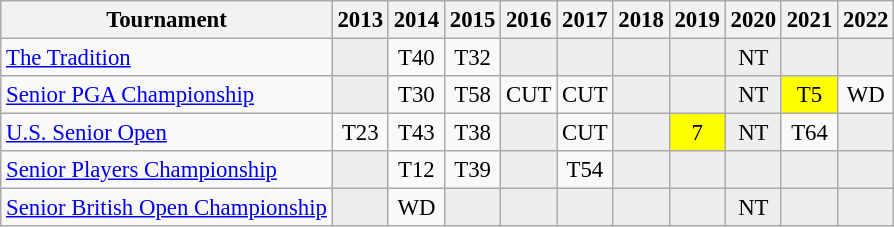<table class="wikitable" style="font-size:95%;text-align:center;">
<tr>
<th>Tournament</th>
<th>2013</th>
<th>2014</th>
<th>2015</th>
<th>2016</th>
<th>2017</th>
<th>2018</th>
<th>2019</th>
<th>2020</th>
<th>2021</th>
<th>2022</th>
</tr>
<tr>
<td align=left><a href='#'>The Tradition</a></td>
<td style="background:#eeeeee;"></td>
<td>T40</td>
<td>T32</td>
<td style="background:#eeeeee;"></td>
<td style="background:#eeeeee;"></td>
<td style="background:#eeeeee;"></td>
<td style="background:#eeeeee;"></td>
<td style="background:#eeeeee;">NT</td>
<td style="background:#eeeeee;"></td>
<td style="background:#eeeeee;"></td>
</tr>
<tr>
<td align=left><a href='#'>Senior PGA Championship</a></td>
<td style="background:#eeeeee;"></td>
<td>T30</td>
<td>T58</td>
<td>CUT</td>
<td>CUT</td>
<td style="background:#eeeeee;"></td>
<td style="background:#eeeeee;"></td>
<td style="background:#eeeeee;">NT</td>
<td style="background:yellow">T5</td>
<td>WD</td>
</tr>
<tr>
<td align=left><a href='#'>U.S. Senior Open</a></td>
<td>T23</td>
<td>T43</td>
<td>T38</td>
<td style="background:#eeeeee;"></td>
<td>CUT</td>
<td style="background:#eeeeee;"></td>
<td style="background:yellow">7</td>
<td style="background:#eeeeee;">NT</td>
<td>T64</td>
<td style="background:#eeeeee;"></td>
</tr>
<tr>
<td align=left><a href='#'>Senior Players Championship</a></td>
<td style="background:#eeeeee;"></td>
<td>T12</td>
<td>T39</td>
<td style="background:#eeeeee;"></td>
<td>T54</td>
<td style="background:#eeeeee;"></td>
<td style="background:#eeeeee;"></td>
<td style="background:#eeeeee;"></td>
<td style="background:#eeeeee;"></td>
<td style="background:#eeeeee;"></td>
</tr>
<tr>
<td align=left><a href='#'>Senior British Open Championship</a></td>
<td style="background:#eeeeee;"></td>
<td>WD</td>
<td style="background:#eeeeee;"></td>
<td style="background:#eeeeee;"></td>
<td style="background:#eeeeee;"></td>
<td style="background:#eeeeee;"></td>
<td style="background:#eeeeee;"></td>
<td style="background:#eeeeee;">NT</td>
<td style="background:#eeeeee;"></td>
<td style="background:#eeeeee;"></td>
</tr>
</table>
